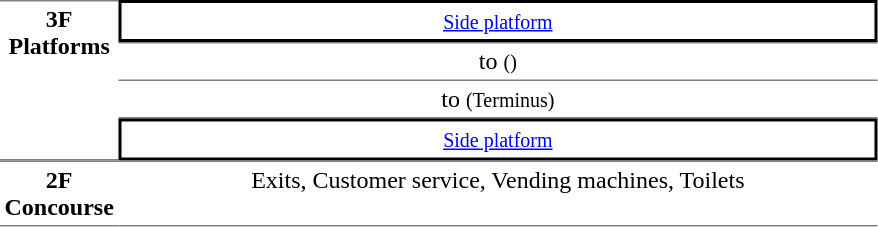<table table border=0 cellspacing=0 cellpadding=3>
<tr>
<td style="border-bottom:solid 1px gray;border-top:solid 1px gray;text-align:center" rowspan="4" valign=top width=50><strong>3F<br>Platforms</strong></td>
<td style="border-right:solid 2px black;border-left:solid 2px black;border-top:solid 2px black;border-bottom:solid 2px black;text-align:center;"><small><a href='#'>Side platform</a></small></td>
</tr>
<tr>
<td style="border-bottom:solid 1px gray;border-top:solid 1px gray;text-align:center;">  to  <small>()</small></td>
</tr>
<tr>
<td style="border-bottom:solid 1px gray;text-align:center;"> to  <small>(Terminus) </small></td>
</tr>
<tr>
<td style="border-right:solid 2px black;border-left:solid 2px black;border-top:solid 2px black;border-bottom:solid 2px black;text-align:center;"><small><a href='#'>Side platform</a></small></td>
</tr>
<tr>
<td style="border-bottom:solid 1px gray; border-top:solid 1px gray;text-align:center" valign=top><strong>2F<br>Concourse</strong></td>
<td style="border-bottom:solid 1px gray; border-top:solid 1px gray;text-align:center" valign=top width=500>Exits, Customer service, Vending machines, Toilets</td>
</tr>
</table>
